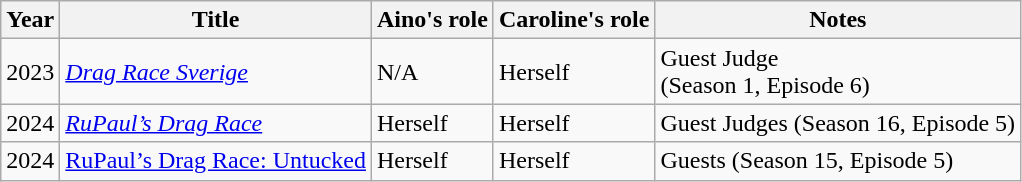<table class= "wikitable sortable plainrowheaders">
<tr>
<th scope="col">Year</th>
<th scope="col">Title</th>
<th scope="col">Aino's role</th>
<th>Caroline's role</th>
<th scope="col" class= "unsortable">Notes</th>
</tr>
<tr>
<td>2023</td>
<td><em><a href='#'>Drag Race Sverige</a></em></td>
<td>N/A</td>
<td>Herself</td>
<td>Guest Judge<br>(Season 1, Episode 6)</td>
</tr>
<tr>
<td>2024</td>
<td><em><a href='#'>RuPaul’s Drag Race</a></em></td>
<td>Herself</td>
<td>Herself</td>
<td>Guest Judges (Season 16, Episode 5)</td>
</tr>
<tr>
<td>2024</td>
<td><a href='#'>RuPaul’s Drag Race: Untucked</a></td>
<td>Herself</td>
<td>Herself</td>
<td>Guests (Season 15, Episode 5)</td>
</tr>
</table>
